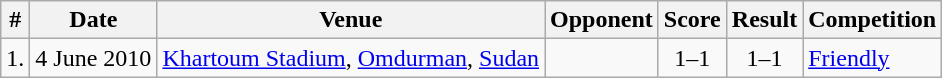<table class="wikitable">
<tr>
<th>#</th>
<th>Date</th>
<th>Venue</th>
<th>Opponent</th>
<th>Score</th>
<th>Result</th>
<th>Competition</th>
</tr>
<tr>
<td>1.</td>
<td>4 June 2010</td>
<td><a href='#'>Khartoum Stadium</a>, <a href='#'>Omdurman</a>, <a href='#'>Sudan</a></td>
<td></td>
<td align="center">1–1</td>
<td align="center">1–1</td>
<td><a href='#'>Friendly</a></td>
</tr>
</table>
